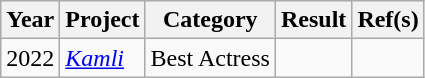<table class="wikitable style">
<tr>
<th>Year</th>
<th>Project</th>
<th>Category</th>
<th>Result</th>
<th>Ref(s)</th>
</tr>
<tr>
<td>2022</td>
<td><em><a href='#'>Kamli</a></em></td>
<td>Best Actress</td>
<td></td>
<td></td>
</tr>
</table>
